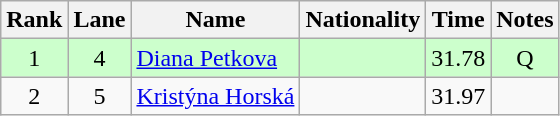<table class="wikitable sortable" style="text-align:center">
<tr>
<th>Rank</th>
<th>Lane</th>
<th>Name</th>
<th>Nationality</th>
<th>Time</th>
<th>Notes</th>
</tr>
<tr bgcolor=ccffcc>
<td>1</td>
<td>4</td>
<td align=left><a href='#'>Diana Petkova</a></td>
<td align=left></td>
<td>31.78</td>
<td>Q</td>
</tr>
<tr>
<td>2</td>
<td>5</td>
<td align=left><a href='#'>Kristýna Horská</a></td>
<td align=left></td>
<td>31.97</td>
<td></td>
</tr>
</table>
